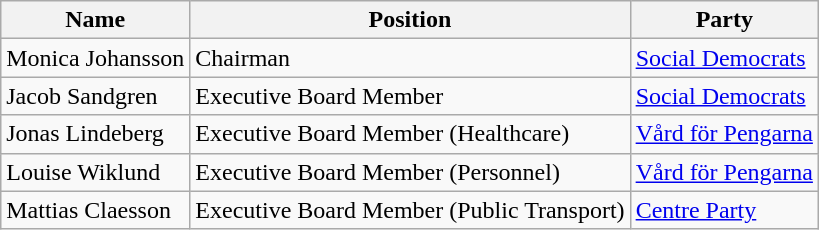<table class="wikitable">
<tr>
<th>Name</th>
<th>Position</th>
<th>Party</th>
</tr>
<tr>
<td>Monica Johansson</td>
<td>Chairman</td>
<td><a href='#'>Social Democrats</a></td>
</tr>
<tr>
<td>Jacob Sandgren</td>
<td>Executive Board Member</td>
<td><a href='#'>Social Democrats</a></td>
</tr>
<tr>
<td>Jonas Lindeberg</td>
<td>Executive Board Member (Healthcare)</td>
<td><a href='#'>Vård för Pengarna</a></td>
</tr>
<tr>
<td>Louise Wiklund</td>
<td>Executive Board Member (Personnel)</td>
<td><a href='#'>Vård för Pengarna</a></td>
</tr>
<tr>
<td>Mattias Claesson</td>
<td>Executive Board Member (Public Transport)</td>
<td><a href='#'>Centre Party</a></td>
</tr>
</table>
